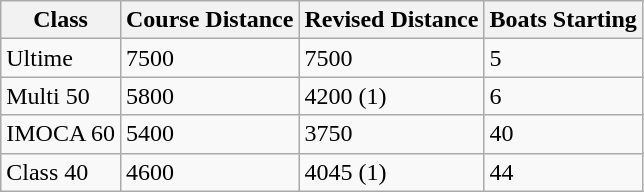<table class="wikitable sortable">
<tr>
<th>Class</th>
<th>Course Distance</th>
<th>Revised Distance</th>
<th>Boats Starting</th>
</tr>
<tr>
<td>Ultime</td>
<td>7500</td>
<td>7500</td>
<td>5</td>
</tr>
<tr>
<td>Multi 50</td>
<td>5800</td>
<td>4200 (1)</td>
<td>6</td>
</tr>
<tr>
<td>IMOCA 60</td>
<td>5400</td>
<td>3750</td>
<td>40</td>
</tr>
<tr>
<td>Class 40</td>
<td>4600</td>
<td>4045 (1)</td>
<td>44</td>
</tr>
</table>
